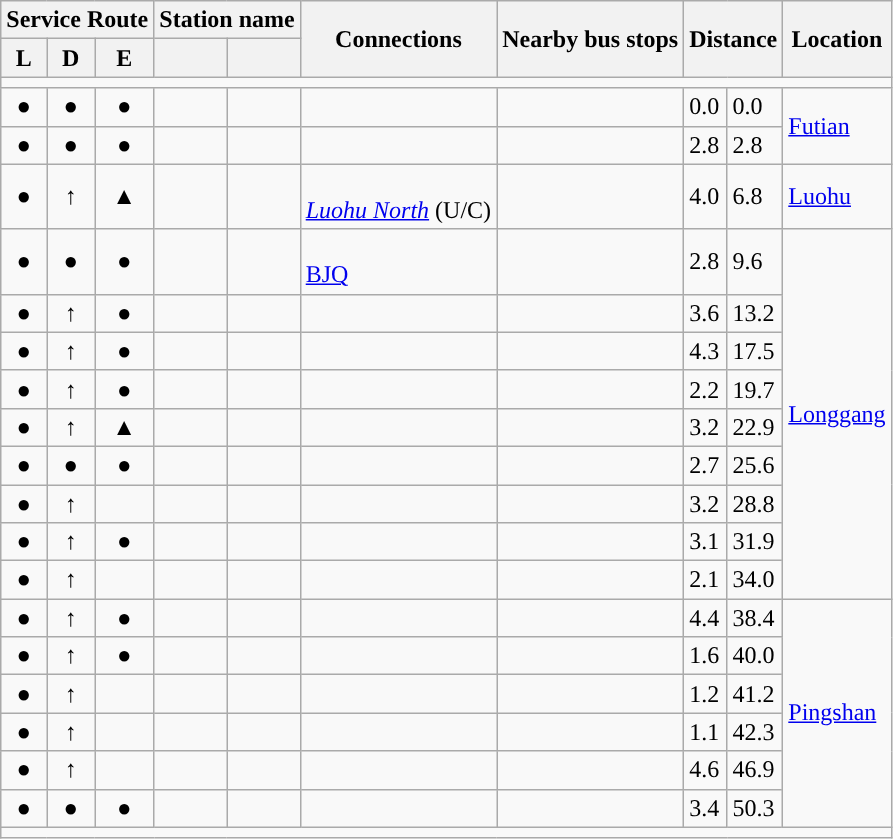<table class="wikitable">
<tr>
<th colspan="3"><strong>Service Route</strong></th>
<th colspan="2">Station name</th>
<th rowspan="2">Connections</th>
<th rowspan="2">Nearby bus stops</th>
<th colspan="2" rowspan="2">Distance<br></th>
<th rowspan="2">Location</th>
</tr>
<tr>
<th>L</th>
<th>D</th>
<th>E</th>
<th></th>
<th></th>
</tr>
<tr style="background:#">
<td colspan = "10"></td>
</tr>
<tr>
<td style="text-align:center;">●</td>
<td style="text-align:center;">●</td>
<td style="text-align:center;">●</td>
<td></td>
<td></td>
<td>   </td>
<td></td>
<td>0.0</td>
<td>0.0</td>
<td rowspan="2"><a href='#'>Futian</a></td>
</tr>
<tr>
<td style="text-align:center;">●</td>
<td style="text-align:center;">●</td>
<td style="text-align:center;">●</td>
<td></td>
<td></td>
<td></td>
<td></td>
<td>2.8</td>
<td>2.8</td>
</tr>
<tr>
<td style="text-align:center;">●</td>
<td style="text-align:center;">↑</td>
<td style="text-align:center;">▲</td>
<td></td>
<td></td>
<td><br><em> <a href='#'>Luohu North</a></em> (U/C)</td>
<td></td>
<td>4.0</td>
<td>6.8</td>
<td rowspan=1><a href='#'>Luohu</a></td>
</tr>
<tr>
<td style="text-align:center;">●</td>
<td style="text-align:center;">●</td>
<td style="text-align:center;">●</td>
<td></td>
<td></td>
<td> <br> <a href='#'>BJQ</a></td>
<td></td>
<td>2.8</td>
<td>9.6</td>
<td rowspan=9><a href='#'>Longgang</a></td>
</tr>
<tr>
<td style="text-align:center;">●</td>
<td style="text-align:center;">↑</td>
<td style="text-align:center;">●</td>
<td></td>
<td></td>
<td></td>
<td></td>
<td>3.6</td>
<td>13.2</td>
</tr>
<tr>
<td style="text-align:center;">●</td>
<td style="text-align:center;">↑</td>
<td style="text-align:center;">●</td>
<td></td>
<td></td>
<td></td>
<td></td>
<td>4.3</td>
<td>17.5</td>
</tr>
<tr>
<td style="text-align:center;">●</td>
<td style="text-align:center;">↑</td>
<td style="text-align:center;">●</td>
<td></td>
<td></td>
<td></td>
<td></td>
<td>2.2</td>
<td>19.7</td>
</tr>
<tr>
<td style="text-align:center;">●</td>
<td style="text-align:center;">↑</td>
<td style="text-align:center;">▲</td>
<td></td>
<td></td>
<td></td>
<td></td>
<td>3.2</td>
<td>22.9</td>
</tr>
<tr>
<td style="text-align:center;">●</td>
<td style="text-align:center;">●</td>
<td style="text-align:center;">●</td>
<td></td>
<td></td>
<td> </td>
<td></td>
<td>2.7</td>
<td>25.6</td>
</tr>
<tr>
<td style="text-align:center;">●</td>
<td style="text-align:center;">↑</td>
<td style="text-align:center;"></td>
<td></td>
<td></td>
<td></td>
<td></td>
<td>3.2</td>
<td>28.8</td>
</tr>
<tr>
<td style="text-align:center;">●</td>
<td style="text-align:center;">↑</td>
<td style="text-align:center;">●</td>
<td></td>
<td></td>
<td></td>
<td></td>
<td>3.1</td>
<td>31.9</td>
</tr>
<tr>
<td style="text-align:center;">●</td>
<td style="text-align:center;">↑</td>
<td style="text-align:center;"></td>
<td></td>
<td></td>
<td></td>
<td></td>
<td>2.1</td>
<td>34.0</td>
</tr>
<tr>
<td style="text-align:center;">●</td>
<td style="text-align:center;">↑</td>
<td style="text-align:center;">●</td>
<td></td>
<td></td>
<td></td>
<td></td>
<td>4.4</td>
<td>38.4</td>
<td rowspan=6><a href='#'>Pingshan</a></td>
</tr>
<tr>
<td style="text-align:center;">●</td>
<td style="text-align:center;">↑</td>
<td style="text-align:center;">●</td>
<td></td>
<td></td>
<td></td>
<td></td>
<td>1.6</td>
<td>40.0</td>
</tr>
<tr>
<td style="text-align:center;">●</td>
<td style="text-align:center;">↑</td>
<td style="text-align:center;"></td>
<td></td>
<td></td>
<td></td>
<td></td>
<td>1.2</td>
<td>41.2</td>
</tr>
<tr>
<td style="text-align:center;">●</td>
<td style="text-align:center;">↑</td>
<td style="text-align:center;"></td>
<td></td>
<td></td>
<td> </td>
<td></td>
<td>1.1</td>
<td>42.3</td>
</tr>
<tr>
<td style="text-align:center;">●</td>
<td style="text-align:center;">↑</td>
<td style="text-align:center;"></td>
<td></td>
<td></td>
<td></td>
<td></td>
<td>4.6</td>
<td>46.9</td>
</tr>
<tr>
<td style="text-align:center;">●</td>
<td style="text-align:center;">●</td>
<td style="text-align:center;">●</td>
<td></td>
<td></td>
<td></td>
<td></td>
<td>3.4</td>
<td>50.3<br></td>
</tr>
<tr style="background:#">
<td colspan = "10"></td>
</tr>
</table>
